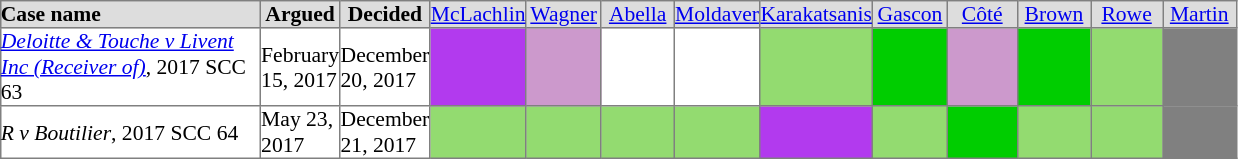<table cellpadding="0" cellspacing="1" border="1"  style="margin:auto; border-collapse:collapse; font-size:90%; width:825px;">
<tr style="text-align:center;">
<th style="background:#ddd; text-align:left;">Case name</th>
<th style="background:#ddd; width:50px;">Argued</th>
<th style="background:#ddd; width:50px;">Decided</th>
<td style="background:#ddd; width:50px;"><a href='#'>McLachlin</a></td>
<td style="background:#ddd; width:50px;"><a href='#'>Wagner</a></td>
<td style="background:#ddd; width:50px;"><a href='#'>Abella</a></td>
<td style="background:#ddd; width:50px;"><a href='#'>Moldaver</a></td>
<td style="background:#ddd; width:50px;"><a href='#'>Karakatsanis</a></td>
<td style="background:#ddd; width:50px;"><a href='#'>Gascon</a></td>
<td style="background:#ddd; width:50px;"><a href='#'>Côté</a></td>
<td style="background:#ddd; width:50px;"><a href='#'>Brown</a></td>
<td style="background:#ddd; width:50px;"><a href='#'>Rowe</a></td>
<td style="background:#ddd; width:50px;"><a href='#'>Martin</a></td>
</tr>
<tr align=center>
<td style="width:200px; text-align:left;"><em><a href='#'>Deloitte & Touche v Livent Inc (Receiver of)</a></em>, 2017 SCC 63 </td>
<td align=left>February 15, 2017</td>
<td align=left>December 20, 2017</td>
<td style="background:#b23aee"></td>
<td style="background:#CC99CC"></td>
<td style="background:#"></td>
<td style="background:#"></td>
<td style="background:#93db70"></td>
<td style="background:#00cd00"></td>
<td style="background:#CC99CC"></td>
<td style="background:#00cd00"></td>
<td style="background:#93db70"></td>
<td style="background:grey"></td>
</tr>
<tr align=center>
<td style="width:200px; text-align:left;"><em>R v Boutilier</em>, 2017 SCC 64 </td>
<td align=left>May 23, 2017</td>
<td align=left>December 21, 2017</td>
<td style="background:#93db70"></td>
<td style="background:#93db70"></td>
<td style="background:#93db70"></td>
<td style="background:#93db70"></td>
<td style="background:#b23aee"></td>
<td style="background:#93db70"></td>
<td style="background:#00cd00"></td>
<td style="background:#93db70"></td>
<td style="background:#93db70"></td>
<td style="background:grey"></td>
</tr>
</table>
